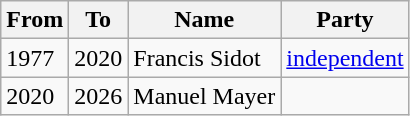<table class="wikitable">
<tr>
<th>From</th>
<th>To</th>
<th>Name</th>
<th>Party</th>
</tr>
<tr>
<td>1977</td>
<td>2020</td>
<td>Francis Sidot</td>
<td><a href='#'>independent</a></td>
</tr>
<tr>
<td>2020</td>
<td>2026</td>
<td>Manuel Mayer</td>
<td></td>
</tr>
</table>
